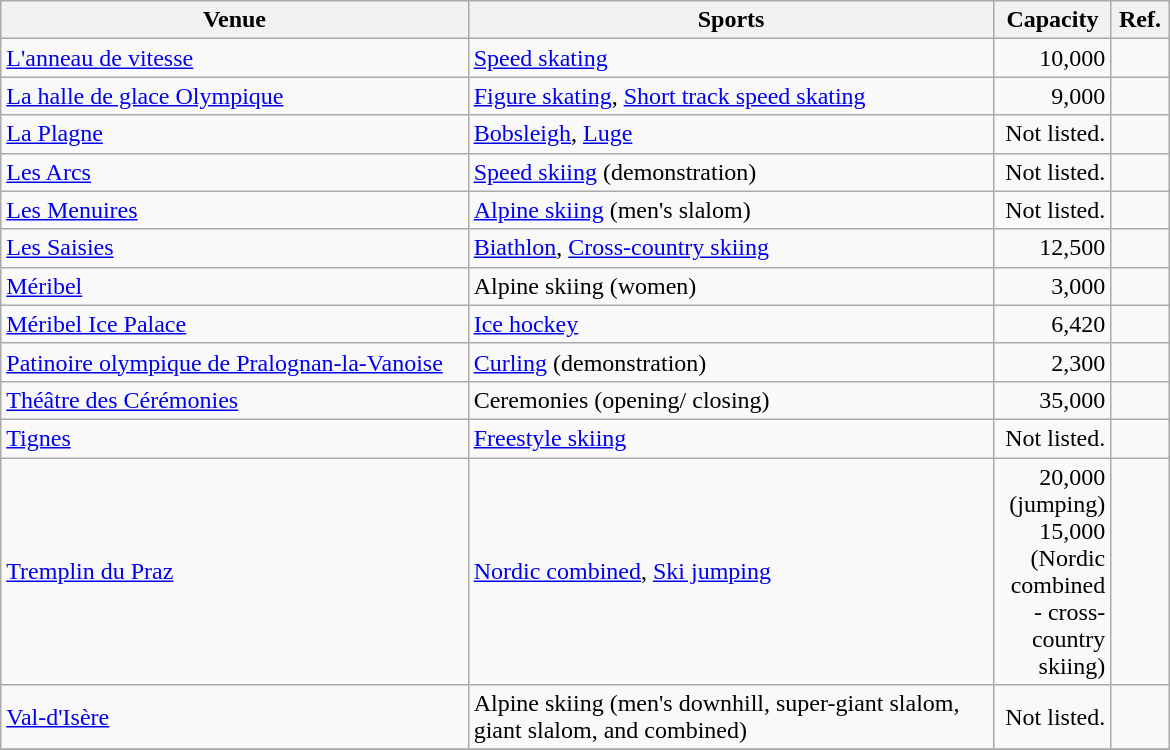<table class="wikitable sortable" width=780px>
<tr>
<th width=40%>Venue</th>
<th class="unsortable" width=45%>Sports</th>
<th width=10%>Capacity</th>
<th class="unsortable">Ref.</th>
</tr>
<tr>
<td><a href='#'>L'anneau de vitesse</a></td>
<td><a href='#'>Speed skating</a></td>
<td align="right">10,000</td>
<td align=center></td>
</tr>
<tr>
<td><a href='#'>La halle de glace Olympique</a></td>
<td><a href='#'>Figure skating</a>, <a href='#'>Short track speed skating</a></td>
<td align="right">9,000</td>
<td align=center></td>
</tr>
<tr>
<td><a href='#'>La Plagne</a></td>
<td><a href='#'>Bobsleigh</a>, <a href='#'>Luge</a></td>
<td align="right">Not listed.</td>
<td align=center></td>
</tr>
<tr>
<td><a href='#'>Les Arcs</a></td>
<td><a href='#'>Speed skiing</a> (demonstration)</td>
<td align="right">Not listed.</td>
<td align=center></td>
</tr>
<tr>
<td><a href='#'>Les Menuires</a></td>
<td><a href='#'>Alpine skiing</a> (men's slalom)</td>
<td align="right">Not listed.</td>
<td align=center></td>
</tr>
<tr>
<td><a href='#'>Les Saisies</a></td>
<td><a href='#'>Biathlon</a>, <a href='#'>Cross-country skiing</a></td>
<td align="right">12,500</td>
<td align=center></td>
</tr>
<tr>
<td><a href='#'>Méribel</a></td>
<td>Alpine skiing (women)</td>
<td align="right">3,000</td>
<td align=center></td>
</tr>
<tr>
<td><a href='#'>Méribel Ice Palace</a></td>
<td><a href='#'>Ice hockey</a></td>
<td align="right">6,420</td>
<td align=center></td>
</tr>
<tr>
<td><a href='#'>Patinoire olympique de Pralognan-la-Vanoise</a></td>
<td><a href='#'>Curling</a> (demonstration)</td>
<td align="right">2,300</td>
<td align=center></td>
</tr>
<tr>
<td><a href='#'>Théâtre des Cérémonies</a></td>
<td>Ceremonies (opening/ closing)</td>
<td align="right">35,000</td>
<td align=center></td>
</tr>
<tr>
<td><a href='#'>Tignes</a></td>
<td><a href='#'>Freestyle skiing</a></td>
<td align="right">Not listed.</td>
<td align=center></td>
</tr>
<tr>
<td><a href='#'>Tremplin du Praz</a></td>
<td><a href='#'>Nordic combined</a>, <a href='#'>Ski jumping</a></td>
<td align="right">20,000 (jumping)<br>15,000 (Nordic combined - cross-country skiing)</td>
<td align=center></td>
</tr>
<tr>
<td><a href='#'>Val-d'Isère</a></td>
<td>Alpine skiing (men's downhill, super-giant slalom, giant slalom, and combined)</td>
<td align="right">Not listed.</td>
<td align=center></td>
</tr>
<tr>
</tr>
</table>
